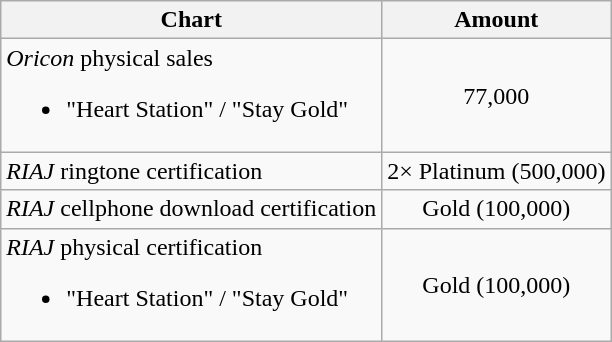<table class="wikitable">
<tr>
<th>Chart</th>
<th>Amount</th>
</tr>
<tr>
<td><em>Oricon</em> physical sales<br><ul><li>"Heart Station" / "Stay Gold"</li></ul></td>
<td align="center">77,000</td>
</tr>
<tr>
<td><em>RIAJ</em> ringtone certification</td>
<td align="center">2× Platinum (500,000)</td>
</tr>
<tr>
<td><em>RIAJ</em> cellphone download certification</td>
<td align="center">Gold (100,000)</td>
</tr>
<tr>
<td><em>RIAJ</em> physical certification<br><ul><li>"Heart Station" / "Stay Gold"</li></ul></td>
<td align="center">Gold (100,000)</td>
</tr>
</table>
